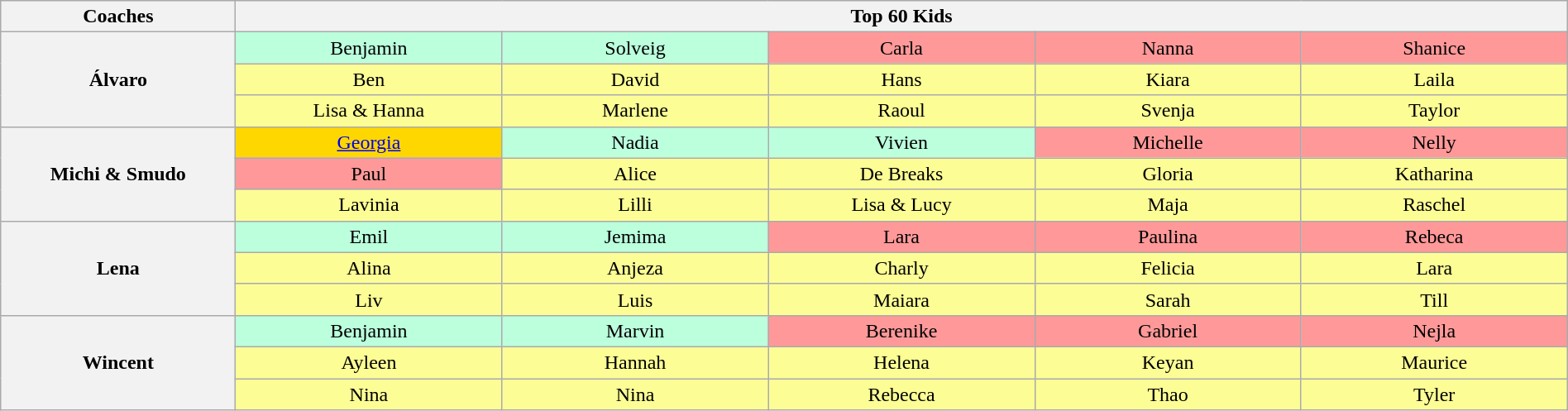<table class="wikitable" style="text-align:center; width:100%">
<tr>
<th width="15%" scope="col">Coaches</th>
<th width="85%" colspan="5" scope="col">Top 60 Kids</th>
</tr>
<tr>
<th rowspan="3">Álvaro</th>
<td style="background:#bfd; width:17%">Benjamin</td>
<td style="background:#bfd; width:17%">Solveig</td>
<td style="background:#FF9999; width:17%">Carla</td>
<td style="background:#FF9999; width:17%">Nanna</td>
<td style="background:#FF9999; width:17%">Shanice</td>
</tr>
<tr>
<td style="background:#FDFD96">Ben</td>
<td style="background:#FDFD96">David</td>
<td style="background:#FDFD96">Hans</td>
<td style="background:#FDFD96">Kiara</td>
<td style="background:#FDFD96">Laila</td>
</tr>
<tr>
<td style="background:#FDFD96">Lisa & Hanna</td>
<td style="background:#FDFD96">Marlene</td>
<td style="background:#FDFD96">Raoul</td>
<td style="background:#FDFD96">Svenja</td>
<td style="background:#FDFD96">Taylor</td>
</tr>
<tr>
<th rowspan="3">Michi & Smudo</th>
<td style="background:gold"><a href='#'>Georgia</a></td>
<td style="background:#bfd">Nadia</td>
<td style="background:#bfd">Vivien</td>
<td style="background:#FF9999">Michelle</td>
<td style="background:#FF9999">Nelly</td>
</tr>
<tr>
<td style="background:#FF9999">Paul</td>
<td style="background:#FDFD96">Alice</td>
<td style="background:#FDFD96">De Breaks</td>
<td style="background:#FDFD96">Gloria</td>
<td style="background:#FDFD96">Katharina</td>
</tr>
<tr>
<td style="background:#FDFD96">Lavinia</td>
<td style="background:#FDFD96">Lilli</td>
<td style="background:#FDFD96">Lisa & Lucy</td>
<td style="background:#FDFD96">Maja</td>
<td style="background:#FDFD96">Raschel</td>
</tr>
<tr>
<th rowspan="3">Lena</th>
<td style="background:#bfd">Emil</td>
<td style="background:#bfd">Jemima</td>
<td style="background:#FF9999">Lara</td>
<td style="background:#FF9999">Paulina</td>
<td style="background:#FF9999">Rebeca</td>
</tr>
<tr>
<td style="background:#FDFD96">Alina</td>
<td style="background:#FDFD96">Anjeza</td>
<td style="background:#FDFD96">Charly</td>
<td style="background:#FDFD96">Felicia</td>
<td style="background:#FDFD96">Lara</td>
</tr>
<tr>
<td style="background:#FDFD96">Liv</td>
<td style="background:#FDFD96">Luis</td>
<td style="background:#FDFD96">Maiara</td>
<td style="background:#FDFD96">Sarah</td>
<td style="background:#FDFD96">Till</td>
</tr>
<tr>
<th rowspan="3">Wincent</th>
<td style="background:#bfd">Benjamin</td>
<td style="background:#bfd">Marvin</td>
<td style="background:#FF9999">Berenike</td>
<td style="background:#FF9999">Gabriel</td>
<td style="background:#FF9999">Nejla</td>
</tr>
<tr>
<td style="background:#FDFD96">Ayleen</td>
<td style="background:#FDFD96">Hannah</td>
<td style="background:#FDFD96">Helena</td>
<td style="background:#FDFD96">Keyan</td>
<td style="background:#FDFD96">Maurice</td>
</tr>
<tr>
<td style="background:#FDFD96">Nina</td>
<td style="background:#FDFD96">Nina</td>
<td style="background:#FDFD96">Rebecca</td>
<td style="background:#FDFD96">Thao</td>
<td style="background:#FDFD96">Tyler</td>
</tr>
</table>
